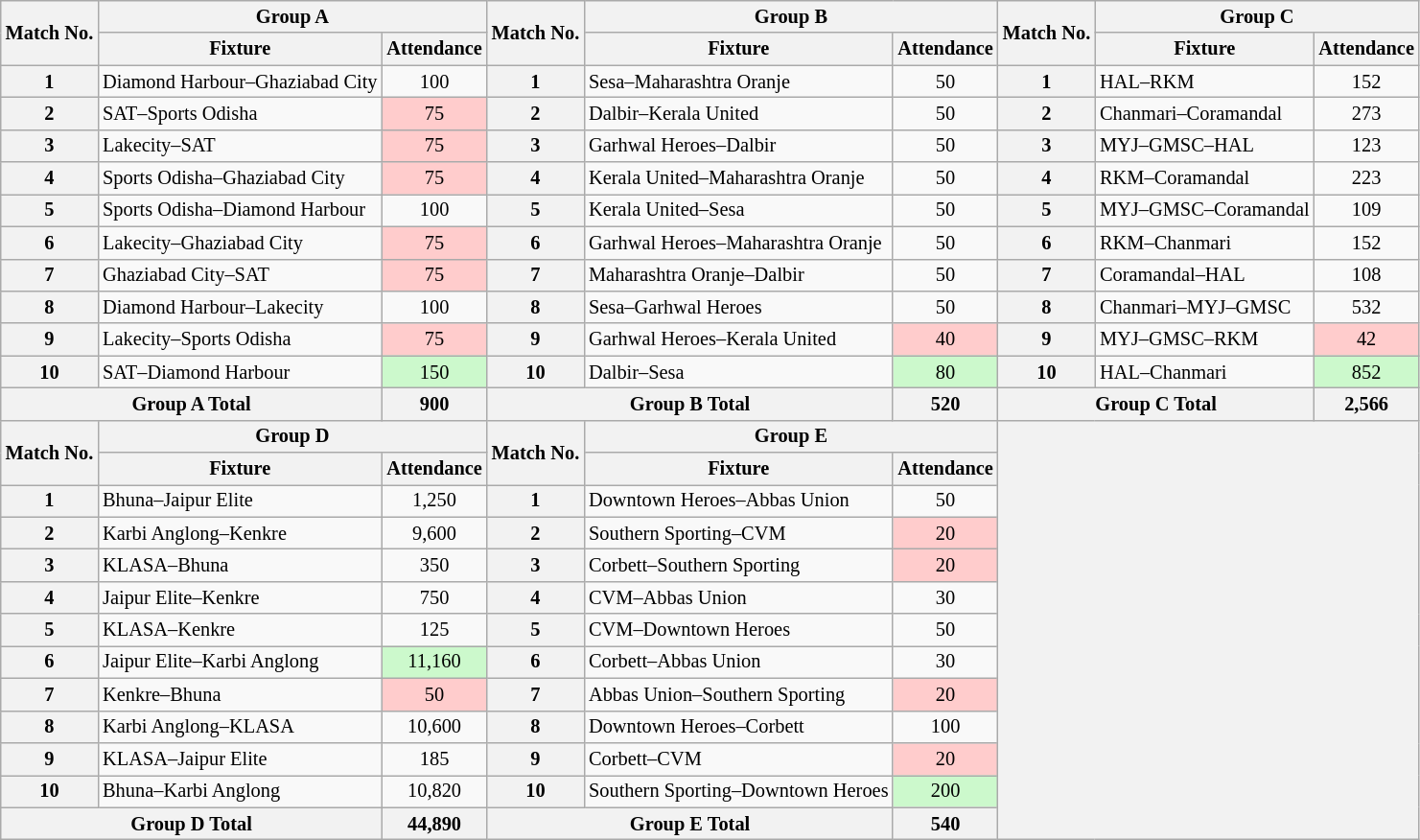<table class="wikitable" style="text-align: left; font-size:85%">
<tr>
<th rowspan="2">Match No.</th>
<th colspan="2">Group A</th>
<th rowspan="2">Match No.</th>
<th colspan="2">Group B</th>
<th rowspan="2">Match No.</th>
<th colspan="2">Group C</th>
</tr>
<tr>
<th>Fixture</th>
<th>Attendance</th>
<th>Fixture</th>
<th>Attendance</th>
<th>Fixture</th>
<th>Attendance</th>
</tr>
<tr>
<th>1</th>
<td align="left">Diamond Harbour–Ghaziabad City</td>
<td align="center">100</td>
<th>1</th>
<td align="left">Sesa–Maharashtra Oranje</td>
<td align="center">50</td>
<th>1</th>
<td align="left">HAL–RKM</td>
<td align="center">152</td>
</tr>
<tr>
<th>2</th>
<td align="left">SAT–Sports Odisha</td>
<td align="center" style="background:#FFCCCC">75</td>
<th>2</th>
<td align="left">Dalbir–Kerala United</td>
<td align="center">50</td>
<th>2</th>
<td align="left">Chanmari–Coramandal</td>
<td align="center">273</td>
</tr>
<tr>
<th>3</th>
<td align="left">Lakecity–SAT</td>
<td align="center" style="background:#FFCCCC">75</td>
<th>3</th>
<td align="left">Garhwal Heroes–Dalbir</td>
<td align="center">50</td>
<th>3</th>
<td align="left">MYJ–GMSC–HAL</td>
<td align="center">123</td>
</tr>
<tr>
<th>4</th>
<td align="left">Sports Odisha–Ghaziabad City</td>
<td align="center" style="background:#FFCCCC">75</td>
<th>4</th>
<td align="left">Kerala United–Maharashtra Oranje</td>
<td align="center">50</td>
<th>4</th>
<td align="left">RKM–Coramandal</td>
<td align="center">223</td>
</tr>
<tr>
<th>5</th>
<td align="left">Sports Odisha–Diamond Harbour</td>
<td align="center">100</td>
<th>5</th>
<td align="left">Kerala United–Sesa</td>
<td align="center">50</td>
<th>5</th>
<td align="left">MYJ–GMSC–Coramandal</td>
<td align="center">109</td>
</tr>
<tr>
<th>6</th>
<td align="left">Lakecity–Ghaziabad City</td>
<td align="center" style="background:#FFCCCC">75</td>
<th>6</th>
<td align="left">Garhwal Heroes–Maharashtra Oranje</td>
<td align="center">50</td>
<th>6</th>
<td align="left">RKM–Chanmari</td>
<td align="center">152</td>
</tr>
<tr>
<th>7</th>
<td align="left">Ghaziabad City–SAT</td>
<td align="center" style="background:#FFCCCC">75</td>
<th>7</th>
<td align="left">Maharashtra Oranje–Dalbir</td>
<td align="center">50</td>
<th>7</th>
<td align="left">Coramandal–HAL</td>
<td align="center">108</td>
</tr>
<tr>
<th>8</th>
<td align="left">Diamond Harbour–Lakecity</td>
<td align="center">100</td>
<th>8</th>
<td align="left">Sesa–Garhwal Heroes</td>
<td align="center">50</td>
<th>8</th>
<td align="left">Chanmari–MYJ–GMSC</td>
<td align="center">532</td>
</tr>
<tr>
<th>9</th>
<td align="left">Lakecity–Sports Odisha</td>
<td align="center" style="background:#FFCCCC">75</td>
<th>9</th>
<td align="left">Garhwal Heroes–Kerala United</td>
<td align="center" style="background:#FFCCCC">40</td>
<th>9</th>
<td align="left">MYJ–GMSC–RKM</td>
<td align="center" style="background:#FFCCCC">42</td>
</tr>
<tr>
<th>10</th>
<td align="left">SAT–Diamond Harbour</td>
<td align="center" style="background:#CCF9CC">150</td>
<th>10</th>
<td align="left">Dalbir–Sesa</td>
<td align="center" style="background:#CCF9CC">80</td>
<th>10</th>
<td align="left">HAL–Chanmari</td>
<td align="center" style="background:#CCF9CC">852</td>
</tr>
<tr>
<th colspan="2">Group A Total</th>
<th align="center">900</th>
<th colspan="2">Group B Total</th>
<th align="center">520</th>
<th colspan="2">Group C Total</th>
<th align="center">2,566</th>
</tr>
<tr>
<th rowspan="2">Match No.</th>
<th colspan="2">Group D</th>
<th rowspan="2">Match No.</th>
<th colspan="2">Group E</th>
<th colspan="3" rowspan="13"></th>
</tr>
<tr>
<th>Fixture</th>
<th>Attendance</th>
<th>Fixture</th>
<th>Attendance</th>
</tr>
<tr>
<th>1</th>
<td>Bhuna–Jaipur Elite</td>
<td align="center">1,250</td>
<th>1</th>
<td>Downtown Heroes–Abbas Union</td>
<td align="center">50</td>
</tr>
<tr>
<th>2</th>
<td>Karbi Anglong–Kenkre</td>
<td align="center">9,600</td>
<th>2</th>
<td>Southern Sporting–CVM</td>
<td align="center"  style="background:#FFCCCC">20</td>
</tr>
<tr>
<th>3</th>
<td>KLASA–Bhuna</td>
<td align="center">350</td>
<th>3</th>
<td>Corbett–Southern Sporting</td>
<td align="center"  style="background:#FFCCCC">20</td>
</tr>
<tr>
<th>4</th>
<td>Jaipur Elite–Kenkre</td>
<td align="center">750</td>
<th>4</th>
<td>CVM–Abbas Union</td>
<td align="center">30</td>
</tr>
<tr>
<th>5</th>
<td>KLASA–Kenkre</td>
<td align="center">125</td>
<th>5</th>
<td>CVM–Downtown Heroes</td>
<td align="center">50</td>
</tr>
<tr>
<th>6</th>
<td>Jaipur Elite–Karbi Anglong</td>
<td align="center" style="background:#CCF9CC">11,160</td>
<th>6</th>
<td>Corbett–Abbas Union</td>
<td align="center">30</td>
</tr>
<tr>
<th>7</th>
<td>Kenkre–Bhuna</td>
<td align="center" style="background:#FFCCCC">50</td>
<th>7</th>
<td>Abbas Union–Southern Sporting</td>
<td align="center"  style="background:#FFCCCC">20</td>
</tr>
<tr>
<th>8</th>
<td>Karbi Anglong–KLASA</td>
<td align="center">10,600</td>
<th>8</th>
<td>Downtown Heroes–Corbett</td>
<td align="center">100</td>
</tr>
<tr>
<th>9</th>
<td>KLASA–Jaipur Elite</td>
<td align="center">185</td>
<th>9</th>
<td>Corbett–CVM</td>
<td align="center" style="background:#FFCCCC">20</td>
</tr>
<tr>
<th>10</th>
<td>Bhuna–Karbi Anglong</td>
<td align="center">10,820</td>
<th>10</th>
<td>Southern Sporting–Downtown Heroes</td>
<td align="center" style="background:#CCF9CC">200</td>
</tr>
<tr>
<th colspan="2">Group D Total</th>
<th>44,890</th>
<th colspan="2">Group E Total</th>
<th>540</th>
</tr>
</table>
